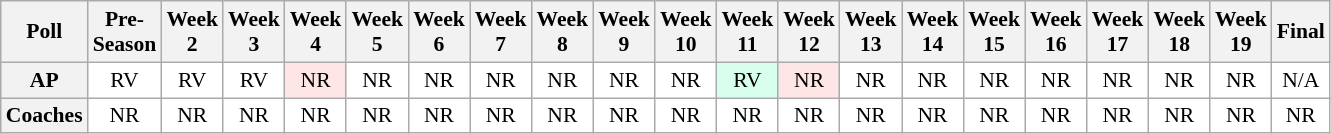<table class="wikitable" style="white-space:nowrap;font-size:90%">
<tr>
<th>Poll</th>
<th>Pre-<br>Season</th>
<th>Week<br>2</th>
<th>Week<br>3</th>
<th>Week<br>4</th>
<th>Week<br>5</th>
<th>Week<br>6</th>
<th>Week<br>7</th>
<th>Week<br>8</th>
<th>Week<br>9</th>
<th>Week<br>10</th>
<th>Week<br>11</th>
<th>Week<br>12</th>
<th>Week<br>13</th>
<th>Week<br>14</th>
<th>Week<br>15</th>
<th>Week<br>16</th>
<th>Week<br>17</th>
<th>Week<br>18</th>
<th>Week<br>19</th>
<th>Final</th>
</tr>
<tr style="text-align:center;">
<th>AP</th>
<td style="background:#FFF;">RV</td>
<td style="background:#FFF;">RV</td>
<td style="background:#FFF;">RV</td>
<td style="background:#FFE6E6;">NR</td>
<td style="background:#FFF;">NR</td>
<td style="background:#FFF;">NR</td>
<td style="background:#FFF;">NR</td>
<td style="background:#FFF;">NR</td>
<td style="background:#FFF;">NR</td>
<td style="background:#FFF;">NR</td>
<td style="background:#D8FFEB;">RV</td>
<td style="background:#FFE6E6;">NR</td>
<td style="background:#FFF;">NR</td>
<td style="background:#FFF;">NR</td>
<td style="background:#FFF;">NR</td>
<td style="background:#FFF;">NR</td>
<td style="background:#FFF;">NR</td>
<td style="background:#FFF;">NR</td>
<td style="background:#FFF;">NR</td>
<td style="background:#FFF;">N/A</td>
</tr>
<tr style="text-align:center;">
<th>Coaches</th>
<td style="background:#FFF;">NR</td>
<td style="background:#FFF;">NR</td>
<td style="background:#FFF;">NR</td>
<td style="background:#FFF;">NR</td>
<td style="background:#FFF;">NR</td>
<td style="background:#FFF;">NR</td>
<td style="background:#FFF;">NR</td>
<td style="background:#FFF;">NR</td>
<td style="background:#FFF;">NR</td>
<td style="background:#FFF;">NR</td>
<td style="background:#FFF;">NR</td>
<td style="background:#FFF;">NR</td>
<td style="background:#FFF;">NR</td>
<td style="background:#FFF;">NR</td>
<td style="background:#FFF;">NR</td>
<td style="background:#FFF;">NR</td>
<td style="background:#FFF;">NR</td>
<td style="background:#FFF;">NR</td>
<td style="background:#FFF;">NR</td>
<td style="background:#FFF;">NR</td>
</tr>
</table>
